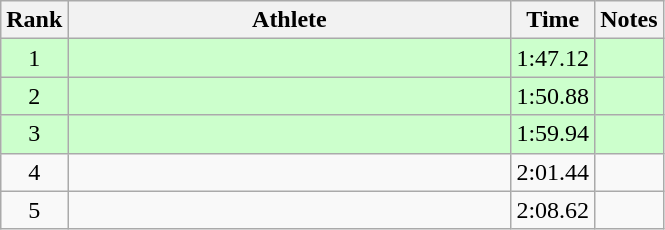<table class="wikitable" style="text-align:center">
<tr>
<th>Rank</th>
<th Style="width:18em">Athlete</th>
<th>Time</th>
<th>Notes</th>
</tr>
<tr style="background:#cfc">
<td>1</td>
<td style="text-align:left"></td>
<td>1:47.12</td>
<td></td>
</tr>
<tr style="background:#cfc">
<td>2</td>
<td style="text-align:left"></td>
<td>1:50.88</td>
<td></td>
</tr>
<tr style="background:#cfc">
<td>3</td>
<td style="text-align:left"></td>
<td>1:59.94</td>
<td></td>
</tr>
<tr>
<td>4</td>
<td style="text-align:left"></td>
<td>2:01.44</td>
<td></td>
</tr>
<tr>
<td>5</td>
<td style="text-align:left"></td>
<td>2:08.62</td>
<td></td>
</tr>
</table>
